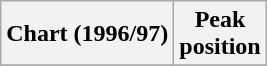<table class="wikitable plainrowheaders" style="text-align:center">
<tr>
<th scope="col">Chart (1996/97)</th>
<th scope="col">Peak<br>position</th>
</tr>
<tr>
</tr>
</table>
